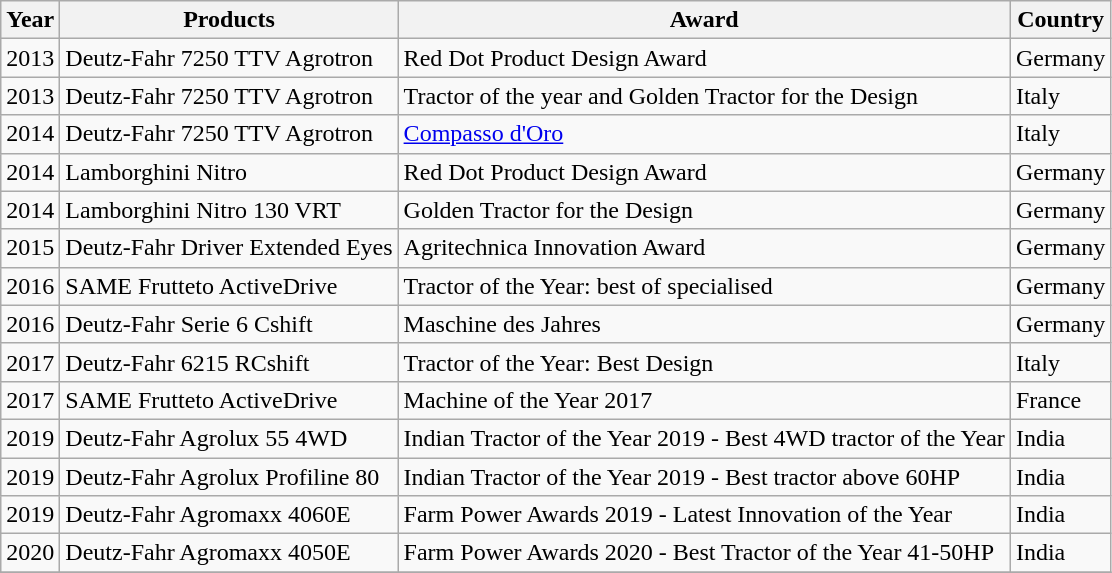<table class="wikitable">
<tr>
<th>Year</th>
<th>Products</th>
<th>Award</th>
<th>Country</th>
</tr>
<tr>
<td>2013</td>
<td>Deutz-Fahr 7250 TTV Agrotron</td>
<td>Red Dot Product Design Award</td>
<td>Germany</td>
</tr>
<tr>
<td>2013</td>
<td>Deutz-Fahr 7250 TTV Agrotron</td>
<td>Tractor of the year and Golden Tractor for the Design</td>
<td>Italy</td>
</tr>
<tr>
<td>2014</td>
<td>Deutz-Fahr 7250 TTV Agrotron</td>
<td><a href='#'>Compasso d'Oro</a></td>
<td>Italy</td>
</tr>
<tr>
<td>2014</td>
<td>Lamborghini Nitro</td>
<td>Red Dot Product Design Award</td>
<td>Germany</td>
</tr>
<tr>
<td>2014</td>
<td>Lamborghini Nitro 130 VRT</td>
<td>Golden Tractor for the Design</td>
<td>Germany</td>
</tr>
<tr>
<td>2015</td>
<td>Deutz-Fahr Driver Extended Eyes</td>
<td>Agritechnica Innovation Award</td>
<td>Germany</td>
</tr>
<tr>
<td>2016</td>
<td>SAME Frutteto ActiveDrive</td>
<td>Tractor of the Year: best of specialised</td>
<td>Germany</td>
</tr>
<tr>
<td>2016</td>
<td>Deutz-Fahr Serie 6 Cshift</td>
<td>Maschine des Jahres</td>
<td>Germany</td>
</tr>
<tr>
<td>2017</td>
<td>Deutz-Fahr 6215 RCshift</td>
<td>Tractor of the Year: Best Design</td>
<td>Italy</td>
</tr>
<tr>
<td>2017</td>
<td>SAME Frutteto ActiveDrive</td>
<td>Machine of the Year 2017</td>
<td>France</td>
</tr>
<tr>
<td>2019</td>
<td>Deutz-Fahr Agrolux 55 4WD</td>
<td>Indian Tractor of the Year 2019 - Best 4WD tractor of the Year</td>
<td>India</td>
</tr>
<tr>
<td>2019</td>
<td>Deutz-Fahr Agrolux Profiline 80</td>
<td>Indian Tractor of the Year 2019 - Best tractor above 60HP</td>
<td>India</td>
</tr>
<tr>
<td>2019</td>
<td>Deutz-Fahr Agromaxx 4060E</td>
<td>Farm Power Awards 2019 - Latest Innovation of the Year</td>
<td>India</td>
</tr>
<tr>
<td>2020</td>
<td>Deutz-Fahr Agromaxx 4050E</td>
<td>Farm Power Awards 2020 - Best Tractor of the Year 41-50HP</td>
<td>India</td>
</tr>
<tr>
</tr>
</table>
